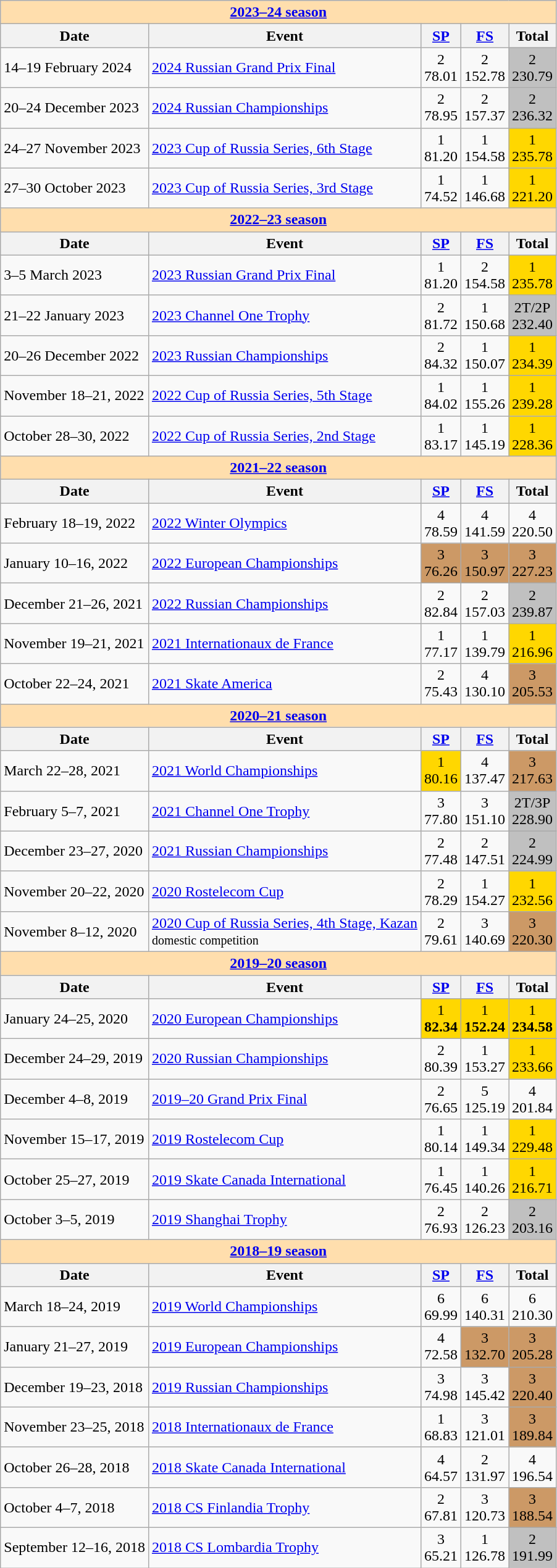<table class="wikitable">
<tr>
<td style="background-color: #ffdead; " colspan=6 align=center><a href='#'><strong>2023–24 season</strong></a></td>
</tr>
<tr>
<th>Date</th>
<th>Event</th>
<th><a href='#'>SP</a></th>
<th><a href='#'>FS</a></th>
<th>Total</th>
</tr>
<tr>
<td>14–19 February 2024</td>
<td><a href='#'>2024 Russian Grand Prix Final</a> <br></td>
<td align=center>2 <br> 78.01</td>
<td align=center>2 <br> 152.78</td>
<td align=center bgcolor=silver>2 <br> 230.79</td>
</tr>
<tr>
<td>20–24 December 2023</td>
<td><a href='#'>2024 Russian Championships</a> <br></td>
<td align=center>2 <br> 78.95</td>
<td align=center>2 <br> 157.37</td>
<td align=center bgcolor=silver>2 <br> 236.32</td>
</tr>
<tr>
<td>24–27 November 2023</td>
<td><a href='#'>2023 Cup of Russia Series, 6th Stage</a> <br></td>
<td align=center>1 <br> 81.20</td>
<td align=center>1 <br> 154.58</td>
<td align=center bgcolor=gold>1 <br> 235.78</td>
</tr>
<tr>
<td>27–30 October 2023</td>
<td><a href='#'>2023 Cup of Russia Series, 3rd Stage</a> <br></td>
<td align=center>1 <br> 74.52</td>
<td align=center>1 <br> 146.68</td>
<td align=center bgcolor=gold>1 <br> 221.20</td>
</tr>
<tr>
<td style="background-color: #ffdead; " colspan=6 align=center><a href='#'><strong>2022–23 season</strong></a></td>
</tr>
<tr>
<th>Date</th>
<th>Event</th>
<th><a href='#'>SP</a></th>
<th><a href='#'>FS</a></th>
<th>Total</th>
</tr>
<tr>
<td>3–5 March 2023</td>
<td><a href='#'>2023 Russian Grand Prix Final</a> <br></td>
<td align=center>1 <br> 81.20</td>
<td align=center>2 <br> 154.58</td>
<td align=center bgcolor=gold>1 <br> 235.78</td>
</tr>
<tr>
<td>21–22 January 2023</td>
<td><a href='#'>2023 Channel One Trophy</a></td>
<td align=center>2 <br> 81.72</td>
<td align=center>1 <br> 150.68</td>
<td align=center bgcolor=silver>2T/2P <br> 232.40</td>
</tr>
<tr>
<td>20–26 December 2022</td>
<td><a href='#'>2023 Russian Championships</a> <br></td>
<td align=center>2 <br> 84.32</td>
<td align=center>1 <br> 150.07</td>
<td align=center bgcolor=gold>1 <br> 234.39</td>
</tr>
<tr>
<td>November 18–21, 2022</td>
<td><a href='#'>2022 Cup of Russia Series, 5th Stage</a> <br></td>
<td align=center>1 <br> 84.02</td>
<td align=center>1 <br> 155.26</td>
<td align=center bgcolor=gold>1 <br> 239.28</td>
</tr>
<tr>
<td>October 28–30, 2022</td>
<td><a href='#'>2022 Cup of Russia Series, 2nd Stage</a> <br></td>
<td align=center>1 <br> 83.17</td>
<td align=center>1 <br> 145.19</td>
<td align=center bgcolor=gold>1 <br> 228.36</td>
</tr>
<tr>
<th style="background-color: #ffdead;" colspan=7><a href='#'>2021–22 season</a></th>
</tr>
<tr>
<th>Date</th>
<th>Event</th>
<th><a href='#'>SP</a></th>
<th><a href='#'>FS</a></th>
<th>Total</th>
</tr>
<tr>
<td>February 18–19, 2022</td>
<td><a href='#'>2022 Winter Olympics</a></td>
<td align=center>4 <br> 78.59</td>
<td align=center>4 <br> 141.59</td>
<td align=center>4 <br> 220.50</td>
</tr>
<tr>
<td>January 10–16, 2022</td>
<td><a href='#'>2022 European Championships</a></td>
<td align=center bgcolor=cc9966>3 <br> 76.26</td>
<td align=center bgcolor=cc9966>3 <br> 150.97</td>
<td align=center bgcolor=cc9966>3 <br> 227.23</td>
</tr>
<tr>
<td>December 21–26, 2021</td>
<td><a href='#'>2022 Russian Championships</a></td>
<td align=center>2 <br> 82.84</td>
<td align=center>2 <br> 157.03</td>
<td align=center bgcolor=silver>2 <br> 239.87</td>
</tr>
<tr>
<td>November 19–21, 2021</td>
<td><a href='#'>2021 Internationaux de France</a></td>
<td align=center>1 <br> 77.17</td>
<td align=center>1 <br> 139.79</td>
<td align=center bgcolor=gold>1 <br> 216.96</td>
</tr>
<tr>
<td>October 22–24, 2021</td>
<td><a href='#'>2021 Skate America</a></td>
<td align=center>2 <br> 75.43</td>
<td align=center>4 <br> 130.10</td>
<td align=center bgcolor=cc9966>3 <br> 205.53</td>
</tr>
<tr>
<td style="background-color: #ffdead; " colspan=6 align=center><a href='#'><strong>2020–21 season</strong></a></td>
</tr>
<tr>
<th>Date</th>
<th>Event</th>
<th><a href='#'>SP</a></th>
<th><a href='#'>FS</a></th>
<th>Total</th>
</tr>
<tr>
<td>March 22–28, 2021</td>
<td><a href='#'>2021 World Championships</a></td>
<td align=center bgcolor=gold>1 <br> 80.16</td>
<td align=center>4 <br> 137.47</td>
<td align=center bgcolor=cc9966>3 <br> 217.63</td>
</tr>
<tr>
<td>February 5–7, 2021</td>
<td><a href='#'>2021 Channel One Trophy</a></td>
<td align=center>3 <br> 77.80</td>
<td align=center>3 <br> 151.10</td>
<td align=center bgcolor=silver>2T/3P <br> 228.90</td>
</tr>
<tr>
<td>December 23–27, 2020</td>
<td><a href='#'>2021 Russian Championships</a></td>
<td align=center>2 <br> 77.48</td>
<td align=center>2 <br> 147.51</td>
<td align=center bgcolor=silver>2 <br> 224.99</td>
</tr>
<tr>
<td>November 20–22, 2020</td>
<td><a href='#'>2020 Rostelecom Cup</a></td>
<td align=center>2 <br> 78.29</td>
<td align=center>1 <br> 154.27</td>
<td align=center bgcolor=gold>1 <br> 232.56</td>
</tr>
<tr>
<td>November 8–12, 2020</td>
<td><a href='#'>2020 Cup of Russia Series, 4th Stage, Kazan</a> <br> <small>domestic competition</small></td>
<td align=center>2 <br> 79.61</td>
<td align=center>3 <br>  140.69</td>
<td align=center bgcolor=cc9966>3 <br> 220.30</td>
</tr>
<tr>
<td style="background-color: #ffdead; " colspan=6 align=center><a href='#'><strong>2019–20 season</strong></a></td>
</tr>
<tr>
<th>Date</th>
<th>Event</th>
<th><a href='#'>SP</a></th>
<th><a href='#'>FS</a></th>
<th>Total</th>
</tr>
<tr>
<td>January 24–25, 2020</td>
<td><a href='#'>2020 European Championships</a></td>
<td align=center bgcolor=gold>1 <br> <strong> 82.34 </strong></td>
<td align=center bgcolor=gold>1 <br> <strong>152.24</strong></td>
<td align=center bgcolor=gold>1 <br> <strong>234.58</strong></td>
</tr>
<tr>
<td>December 24–29, 2019</td>
<td><a href='#'>2020 Russian Championships</a></td>
<td align=center>2 <br> 80.39</td>
<td align=center>1 <br> 153.27</td>
<td align=center bgcolor=gold>1 <br> 233.66</td>
</tr>
<tr>
<td>December 4–8, 2019</td>
<td><a href='#'>2019–20 Grand Prix Final</a></td>
<td align=center>2 <br> 76.65</td>
<td align=center>5 <br> 125.19</td>
<td align=center>4 <br> 201.84</td>
</tr>
<tr>
<td>November 15–17, 2019</td>
<td><a href='#'>2019 Rostelecom Cup</a></td>
<td align=center>1 <br> 80.14</td>
<td align=center>1 <br> 149.34</td>
<td align=center bgcolor=gold>1 <br> 229.48</td>
</tr>
<tr>
<td>October 25–27, 2019</td>
<td><a href='#'>2019 Skate Canada International</a></td>
<td align=center>1 <br> 76.45</td>
<td align=center>1 <br> 140.26</td>
<td align=center bgcolor=gold>1 <br> 216.71</td>
</tr>
<tr>
<td>October 3–5, 2019</td>
<td><a href='#'>2019 Shanghai Trophy</a></td>
<td align=center>2 <br> 76.93</td>
<td align=center>2 <br> 126.23</td>
<td align=center bgcolor=silver>2 <br> 203.16</td>
</tr>
<tr>
<td style="background-color: #ffdead; " colspan=6 align=center><a href='#'><strong>2018–19 season</strong></a></td>
</tr>
<tr>
<th>Date</th>
<th>Event</th>
<th><a href='#'>SP</a></th>
<th><a href='#'>FS</a></th>
<th>Total</th>
</tr>
<tr>
<td>March 18–24, 2019</td>
<td><a href='#'>2019 World Championships</a></td>
<td align=center>6 <br> 69.99</td>
<td align=center>6 <br> 140.31</td>
<td align=center>6 <br> 210.30</td>
</tr>
<tr>
<td>January 21–27, 2019</td>
<td><a href='#'>2019 European Championships</a></td>
<td align=center>4 <br> 72.58</td>
<td align=center bgcolor=cc9966>3 <br> 132.70</td>
<td align=center bgcolor=cc9966>3 <br> 205.28</td>
</tr>
<tr>
<td>December 19–23, 2018</td>
<td><a href='#'>2019 Russian Championships</a></td>
<td align=center>3 <br> 74.98</td>
<td align=center>3 <br> 145.42</td>
<td align=center bgcolor=cc9966>3 <br> 220.40</td>
</tr>
<tr>
<td>November 23–25, 2018</td>
<td><a href='#'>2018 Internationaux de France</a></td>
<td align=center>1 <br> 68.83</td>
<td align=center>3 <br> 121.01</td>
<td align=center bgcolor=cc9966>3 <br> 189.84</td>
</tr>
<tr>
<td>October 26–28, 2018</td>
<td><a href='#'>2018 Skate Canada International</a></td>
<td align=center>4 <br> 64.57</td>
<td align=center>2 <br> 131.97</td>
<td align=center>4 <br> 196.54</td>
</tr>
<tr>
<td>October 4–7, 2018</td>
<td><a href='#'>2018 CS Finlandia Trophy</a></td>
<td align=center>2 <br> 67.81</td>
<td align=center>3 <br> 120.73</td>
<td align=center bgcolor=cc9966>3 <br> 188.54</td>
</tr>
<tr>
<td>September 12–16, 2018</td>
<td><a href='#'>2018 CS Lombardia Trophy</a></td>
<td align=center>3 <br> 65.21</td>
<td align=center>1 <br> 126.78</td>
<td align=center bgcolor=silver>2 <br> 191.99</td>
</tr>
</table>
